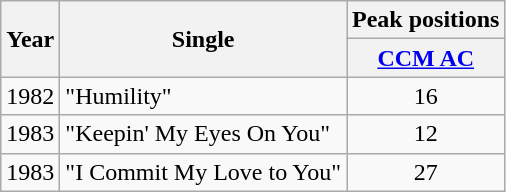<table class="wikitable">
<tr>
<th rowspan="2">Year</th>
<th rowspan="2">Single</th>
<th colspan="1">Peak positions</th>
</tr>
<tr>
<th><a href='#'>CCM AC</a></th>
</tr>
<tr>
<td>1982</td>
<td>"Humility"</td>
<td align="center">16</td>
</tr>
<tr>
<td>1983</td>
<td>"Keepin' My Eyes On You"</td>
<td align="center">12</td>
</tr>
<tr>
<td>1983</td>
<td>"I Commit My Love to You"</td>
<td align="center">27</td>
</tr>
</table>
